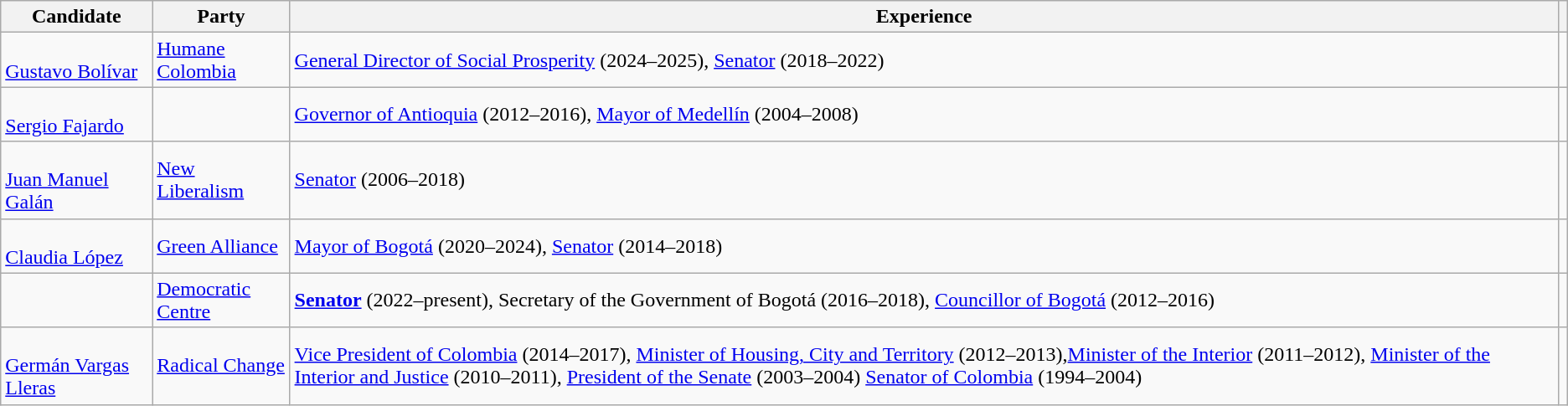<table class="wikitable">
<tr>
<th>Candidate</th>
<th>Party</th>
<th>Experience</th>
<th></th>
</tr>
<tr>
<td><br><a href='#'>Gustavo Bolívar</a></td>
<td><a href='#'>Humane Colombia</a></td>
<td><a href='#'>General Director of Social Prosperity</a> (2024–2025), <a href='#'>Senator</a> (2018–2022)</td>
<td></td>
</tr>
<tr>
<td><br><a href='#'>Sergio Fajardo</a></td>
<td></td>
<td><a href='#'>Governor of Antioquia</a> (2012–2016), <a href='#'>Mayor of Medellín</a> (2004–2008)</td>
<td></td>
</tr>
<tr>
<td><br><a href='#'>Juan Manuel Galán</a></td>
<td><a href='#'>New Liberalism</a></td>
<td><a href='#'>Senator</a> (2006–2018)</td>
<td></td>
</tr>
<tr>
<td><br><a href='#'>Claudia López</a></td>
<td><a href='#'>Green Alliance</a></td>
<td><a href='#'>Mayor of Bogotá</a> (2020–2024), <a href='#'>Senator</a> (2014–2018)</td>
<td></td>
</tr>
<tr>
<td><br></td>
<td><a href='#'>Democratic Centre</a></td>
<td><a href='#'><strong>Senator</strong></a> (2022–present), Secretary of the Government of Bogotá (2016–2018), <a href='#'>Councillor of Bogotá</a> (2012–2016)</td>
<td></td>
</tr>
<tr>
<td><br><a href='#'>Germán Vargas Lleras</a></td>
<td><a href='#'>Radical Change</a></td>
<td><a href='#'>Vice President of Colombia</a> (2014–2017), <a href='#'>Minister of Housing, City and Territory</a> (2012–2013),<a href='#'>Minister of the Interior</a> (2011–2012), <a href='#'>Minister of the Interior and Justice</a> (2010–2011), <a href='#'>President of the Senate</a> (2003–2004) <a href='#'>Senator of Colombia</a> (1994–2004)</td>
<td></td>
</tr>
</table>
